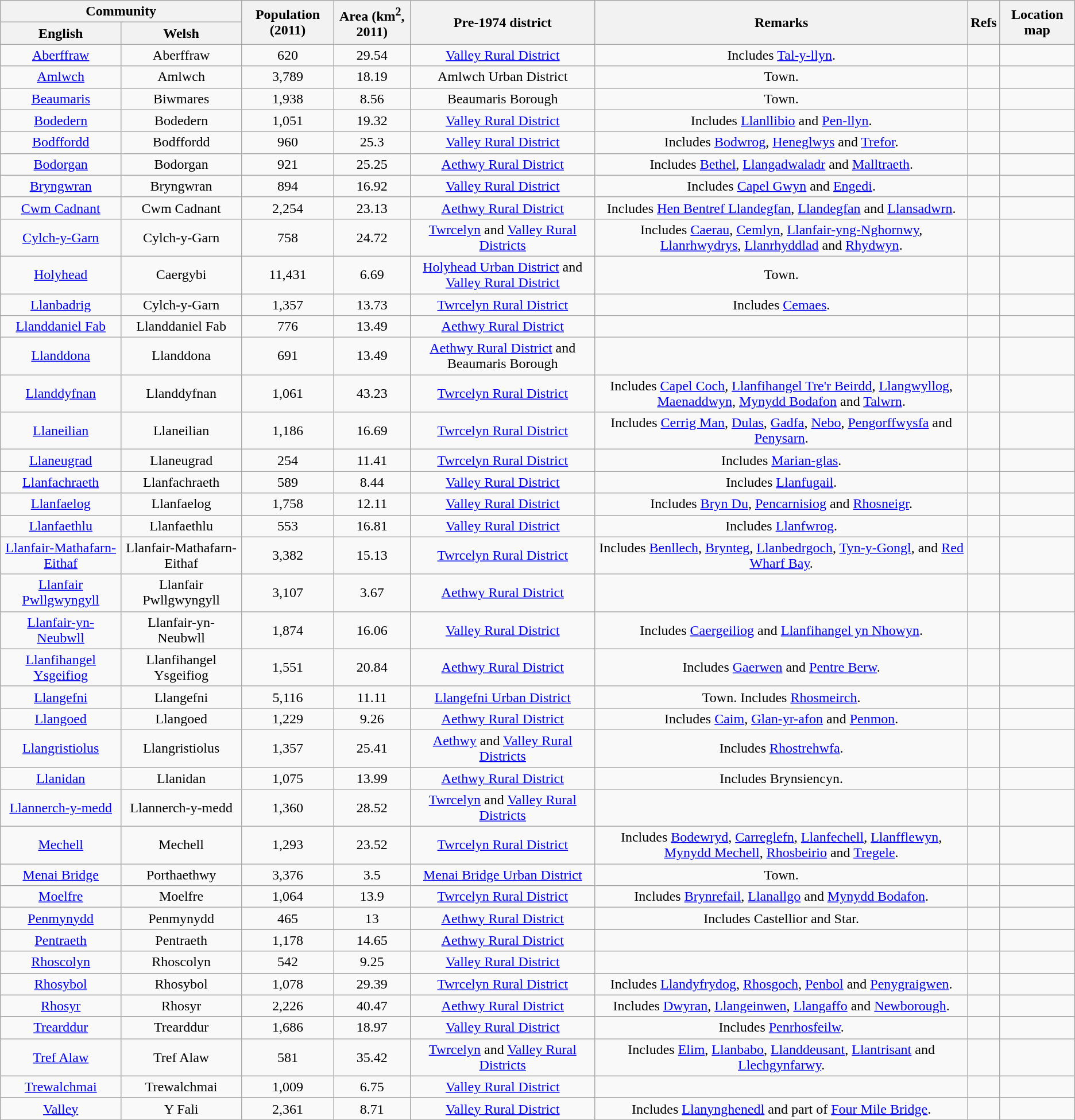<table class="wikitable sortable" style="text-align:center;">
<tr>
<th scope=col colspan=2>Community</th>
<th scope=col rowspan=2>Population (2011)</th>
<th scope=col rowspan=2>Area (km<sup>2</sup>, 2011)</th>
<th scope=col rowspan=2>Pre-1974 district</th>
<th scope=col rowspan=2 class=unsortable>Remarks</th>
<th scope=col rowspan=2 class=unsortable>Refs</th>
<th scope=col rowspan=2 class=unsortable>Location map</th>
</tr>
<tr>
<th scope=col>English</th>
<th scope=col>Welsh</th>
</tr>
<tr>
<td><a href='#'>Aberffraw</a></td>
<td>Aberffraw</td>
<td>620</td>
<td>29.54</td>
<td><a href='#'>Valley Rural District</a></td>
<td>Includes <a href='#'>Tal-y-llyn</a>.</td>
<td></td>
<td></td>
</tr>
<tr>
<td><a href='#'>Amlwch</a></td>
<td>Amlwch</td>
<td>3,789</td>
<td>18.19</td>
<td>Amlwch Urban District</td>
<td>Town.</td>
<td></td>
<td></td>
</tr>
<tr>
<td><a href='#'>Beaumaris</a></td>
<td>Biwmares</td>
<td>1,938</td>
<td>8.56</td>
<td>Beaumaris Borough</td>
<td>Town.</td>
<td></td>
<td></td>
</tr>
<tr>
<td><a href='#'>Bodedern</a></td>
<td>Bodedern</td>
<td>1,051</td>
<td>19.32</td>
<td><a href='#'>Valley Rural District</a></td>
<td>Includes <a href='#'>Llanllibio</a> and <a href='#'>Pen-llyn</a>.</td>
<td></td>
<td></td>
</tr>
<tr>
<td><a href='#'>Bodffordd</a></td>
<td>Bodffordd</td>
<td>960</td>
<td>25.3</td>
<td><a href='#'>Valley Rural District</a></td>
<td>Includes <a href='#'>Bodwrog</a>, <a href='#'>Heneglwys</a> and <a href='#'>Trefor</a>.</td>
<td></td>
<td></td>
</tr>
<tr>
<td><a href='#'>Bodorgan</a></td>
<td>Bodorgan</td>
<td>921</td>
<td>25.25</td>
<td><a href='#'>Aethwy Rural District</a></td>
<td>Includes <a href='#'>Bethel</a>, <a href='#'>Llangadwaladr</a> and <a href='#'>Malltraeth</a>.</td>
<td></td>
<td></td>
</tr>
<tr>
<td><a href='#'>Bryngwran</a></td>
<td>Bryngwran</td>
<td>894</td>
<td>16.92</td>
<td><a href='#'>Valley Rural District</a></td>
<td>Includes <a href='#'>Capel Gwyn</a> and <a href='#'>Engedi</a>.</td>
<td></td>
<td></td>
</tr>
<tr>
<td><a href='#'>Cwm Cadnant</a></td>
<td>Cwm Cadnant</td>
<td>2,254</td>
<td>23.13</td>
<td><a href='#'>Aethwy Rural District</a></td>
<td>Includes <a href='#'>Hen Bentref Llandegfan</a>, <a href='#'>Llandegfan</a> and <a href='#'>Llansadwrn</a>.</td>
<td></td>
<td></td>
</tr>
<tr>
<td><a href='#'>Cylch-y-Garn</a></td>
<td>Cylch-y-Garn</td>
<td>758</td>
<td>24.72</td>
<td><a href='#'>Twrcelyn</a> and <a href='#'>Valley Rural Districts</a></td>
<td>Includes <a href='#'>Caerau</a>, <a href='#'>Cemlyn</a>, <a href='#'>Llanfair-yng-Nghornwy</a>, <a href='#'>Llanrhwydrys</a>, <a href='#'>Llanrhyddlad</a> and <a href='#'>Rhydwyn</a>.</td>
<td></td>
<td></td>
</tr>
<tr>
<td><a href='#'>Holyhead</a></td>
<td>Caergybi</td>
<td>11,431</td>
<td>6.69</td>
<td><a href='#'>Holyhead Urban District</a> and <a href='#'>Valley Rural District</a></td>
<td>Town.</td>
<td></td>
<td></td>
</tr>
<tr>
<td><a href='#'>Llanbadrig</a></td>
<td>Cylch-y-Garn</td>
<td>1,357</td>
<td>13.73</td>
<td><a href='#'>Twrcelyn Rural District</a></td>
<td>Includes <a href='#'>Cemaes</a>.</td>
<td></td>
<td></td>
</tr>
<tr>
<td><a href='#'>Llanddaniel Fab</a></td>
<td>Llanddaniel Fab</td>
<td>776</td>
<td>13.49</td>
<td><a href='#'>Aethwy Rural District</a></td>
<td></td>
<td></td>
<td></td>
</tr>
<tr>
<td><a href='#'>Llanddona</a></td>
<td>Llanddona</td>
<td>691</td>
<td>13.49</td>
<td><a href='#'>Aethwy Rural District</a> and Beaumaris Borough</td>
<td></td>
<td></td>
<td></td>
</tr>
<tr>
<td><a href='#'>Llanddyfnan</a></td>
<td>Llanddyfnan</td>
<td>1,061</td>
<td>43.23</td>
<td><a href='#'>Twrcelyn Rural District</a></td>
<td>Includes <a href='#'>Capel Coch</a>, <a href='#'>Llanfihangel Tre'r Beirdd</a>, <a href='#'>Llangwyllog</a>, <a href='#'>Maenaddwyn</a>, <a href='#'>Mynydd Bodafon</a> and <a href='#'>Talwrn</a>.</td>
<td></td>
<td></td>
</tr>
<tr>
<td><a href='#'>Llaneilian</a></td>
<td>Llaneilian</td>
<td>1,186</td>
<td>16.69</td>
<td><a href='#'>Twrcelyn Rural District</a></td>
<td>Includes <a href='#'>Cerrig Man</a>, <a href='#'>Dulas</a>, <a href='#'>Gadfa</a>, <a href='#'>Nebo</a>, <a href='#'>Pengorffwysfa</a> and <a href='#'>Penysarn</a>.</td>
<td></td>
<td></td>
</tr>
<tr>
<td><a href='#'>Llaneugrad</a></td>
<td>Llaneugrad</td>
<td>254</td>
<td>11.41</td>
<td><a href='#'>Twrcelyn Rural District</a></td>
<td>Includes <a href='#'>Marian-glas</a>.</td>
<td></td>
<td></td>
</tr>
<tr>
<td><a href='#'>Llanfachraeth</a></td>
<td>Llanfachraeth</td>
<td>589</td>
<td>8.44</td>
<td><a href='#'>Valley Rural District</a></td>
<td>Includes <a href='#'>Llanfugail</a>.</td>
<td></td>
<td></td>
</tr>
<tr>
<td><a href='#'>Llanfaelog</a></td>
<td>Llanfaelog</td>
<td>1,758</td>
<td>12.11</td>
<td><a href='#'>Valley Rural District</a></td>
<td>Includes <a href='#'>Bryn Du</a>, <a href='#'>Pencarnisiog</a> and <a href='#'>Rhosneigr</a>.</td>
<td></td>
<td></td>
</tr>
<tr>
<td><a href='#'>Llanfaethlu</a></td>
<td>Llanfaethlu</td>
<td>553</td>
<td>16.81</td>
<td><a href='#'>Valley Rural District</a></td>
<td>Includes <a href='#'>Llanfwrog</a>.</td>
<td></td>
<td></td>
</tr>
<tr>
<td><a href='#'>Llanfair-Mathafarn-Eithaf</a></td>
<td>Llanfair-Mathafarn-Eithaf</td>
<td>3,382</td>
<td>15.13</td>
<td><a href='#'>Twrcelyn Rural District</a></td>
<td>Includes <a href='#'>Benllech</a>, <a href='#'>Brynteg</a>, <a href='#'>Llanbedrgoch</a>, <a href='#'>Tyn-y-Gongl</a>, and <a href='#'>Red Wharf Bay</a>.</td>
<td></td>
<td></td>
</tr>
<tr>
<td><a href='#'>Llanfair Pwllgwyngyll</a></td>
<td>Llanfair Pwllgwyngyll</td>
<td>3,107</td>
<td>3.67</td>
<td><a href='#'>Aethwy Rural District</a></td>
<td></td>
<td></td>
<td></td>
</tr>
<tr>
<td><a href='#'>Llanfair-yn-Neubwll</a></td>
<td>Llanfair-yn-Neubwll</td>
<td>1,874</td>
<td>16.06</td>
<td><a href='#'>Valley Rural District</a></td>
<td>Includes <a href='#'>Caergeiliog</a> and <a href='#'>Llanfihangel yn Nhowyn</a>.</td>
<td></td>
<td></td>
</tr>
<tr>
<td><a href='#'>Llanfihangel Ysgeifiog</a></td>
<td>Llanfihangel Ysgeifiog</td>
<td>1,551</td>
<td>20.84</td>
<td><a href='#'>Aethwy Rural District</a></td>
<td>Includes <a href='#'>Gaerwen</a> and <a href='#'>Pentre Berw</a>.</td>
<td></td>
<td></td>
</tr>
<tr>
<td><a href='#'>Llangefni</a></td>
<td>Llangefni</td>
<td>5,116</td>
<td>11.11</td>
<td><a href='#'>Llangefni Urban District</a></td>
<td>Town. Includes <a href='#'>Rhosmeirch</a>.</td>
<td></td>
<td></td>
</tr>
<tr>
<td><a href='#'>Llangoed</a></td>
<td>Llangoed</td>
<td>1,229</td>
<td>9.26</td>
<td><a href='#'>Aethwy Rural District</a></td>
<td>Includes <a href='#'>Caim</a>, <a href='#'>Glan-yr-afon</a> and <a href='#'>Penmon</a>.</td>
<td></td>
<td></td>
</tr>
<tr>
<td><a href='#'>Llangristiolus</a></td>
<td>Llangristiolus</td>
<td>1,357</td>
<td>25.41</td>
<td><a href='#'>Aethwy</a> and <a href='#'>Valley Rural Districts</a></td>
<td>Includes <a href='#'>Rhostrehwfa</a>.</td>
<td></td>
<td></td>
</tr>
<tr>
<td><a href='#'>Llanidan</a></td>
<td>Llanidan</td>
<td>1,075</td>
<td>13.99</td>
<td><a href='#'>Aethwy Rural District</a></td>
<td>Includes Brynsiencyn.</td>
<td></td>
<td></td>
</tr>
<tr>
<td><a href='#'>Llannerch-y-medd</a></td>
<td>Llannerch-y-medd</td>
<td>1,360</td>
<td>28.52</td>
<td><a href='#'>Twrcelyn</a> and <a href='#'>Valley Rural Districts</a></td>
<td></td>
<td></td>
<td></td>
</tr>
<tr>
<td><a href='#'>Mechell</a></td>
<td>Mechell</td>
<td>1,293</td>
<td>23.52</td>
<td><a href='#'>Twrcelyn Rural District</a></td>
<td>Includes <a href='#'>Bodewryd</a>, <a href='#'>Carreglefn</a>, <a href='#'>Llanfechell</a>, <a href='#'>Llanfflewyn</a>, <a href='#'>Mynydd Mechell</a>, <a href='#'>Rhosbeirio</a> and <a href='#'>Tregele</a>.</td>
<td></td>
<td></td>
</tr>
<tr>
<td><a href='#'>Menai Bridge</a></td>
<td>Porthaethwy</td>
<td>3,376</td>
<td>3.5</td>
<td><a href='#'>Menai Bridge Urban District</a></td>
<td>Town.</td>
<td></td>
<td></td>
</tr>
<tr>
<td><a href='#'>Moelfre</a></td>
<td>Moelfre</td>
<td>1,064</td>
<td>13.9</td>
<td><a href='#'>Twrcelyn Rural District</a></td>
<td>Includes <a href='#'>Brynrefail</a>, <a href='#'>Llanallgo</a> and <a href='#'>Mynydd Bodafon</a>.</td>
<td></td>
<td></td>
</tr>
<tr>
<td><a href='#'>Penmynydd</a></td>
<td>Penmynydd</td>
<td>465</td>
<td>13</td>
<td><a href='#'>Aethwy Rural District</a></td>
<td>Includes Castellior and Star.</td>
<td></td>
<td></td>
</tr>
<tr>
<td><a href='#'>Pentraeth</a></td>
<td>Pentraeth</td>
<td>1,178</td>
<td>14.65</td>
<td><a href='#'>Aethwy Rural District</a></td>
<td></td>
<td></td>
<td></td>
</tr>
<tr>
<td><a href='#'>Rhoscolyn</a></td>
<td>Rhoscolyn</td>
<td>542</td>
<td>9.25</td>
<td><a href='#'>Valley Rural District</a></td>
<td></td>
<td></td>
<td></td>
</tr>
<tr>
<td><a href='#'>Rhosybol</a></td>
<td>Rhosybol</td>
<td>1,078</td>
<td>29.39</td>
<td><a href='#'>Twrcelyn Rural District</a></td>
<td>Includes <a href='#'>Llandyfrydog</a>, <a href='#'>Rhosgoch</a>, <a href='#'>Penbol</a> and <a href='#'>Penygraigwen</a>.</td>
<td></td>
<td></td>
</tr>
<tr>
<td><a href='#'>Rhosyr</a></td>
<td>Rhosyr</td>
<td>2,226</td>
<td>40.47</td>
<td><a href='#'>Aethwy Rural District</a></td>
<td>Includes <a href='#'>Dwyran</a>, <a href='#'>Llangeinwen</a>, <a href='#'>Llangaffo</a> and <a href='#'>Newborough</a>.</td>
<td></td>
<td></td>
</tr>
<tr>
<td><a href='#'>Trearddur</a></td>
<td>Trearddur</td>
<td>1,686</td>
<td>18.97</td>
<td><a href='#'>Valley Rural District</a></td>
<td>Includes <a href='#'>Penrhosfeilw</a>.</td>
<td></td>
<td></td>
</tr>
<tr>
<td><a href='#'>Tref Alaw</a></td>
<td>Tref Alaw</td>
<td>581</td>
<td>35.42</td>
<td><a href='#'>Twrcelyn</a> and <a href='#'>Valley Rural Districts</a></td>
<td>Includes <a href='#'>Elim</a>, <a href='#'>Llanbabo</a>, <a href='#'>Llanddeusant</a>, <a href='#'>Llantrisant</a> and <a href='#'>Llechgynfarwy</a>.</td>
<td></td>
<td></td>
</tr>
<tr>
<td><a href='#'>Trewalchmai</a></td>
<td>Trewalchmai</td>
<td>1,009</td>
<td>6.75</td>
<td><a href='#'>Valley Rural District</a></td>
<td></td>
<td></td>
<td></td>
</tr>
<tr>
<td><a href='#'>Valley</a></td>
<td>Y Fali</td>
<td>2,361</td>
<td>8.71</td>
<td><a href='#'>Valley Rural District</a></td>
<td>Includes <a href='#'>Llanynghenedl</a> and part of <a href='#'>Four Mile Bridge</a>.</td>
<td></td>
<td></td>
</tr>
</table>
